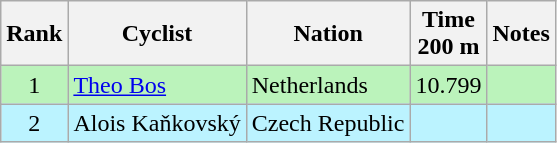<table class="wikitable sortable" style="text-align:center">
<tr>
<th>Rank</th>
<th>Cyclist</th>
<th>Nation</th>
<th>Time<br>200 m</th>
<th>Notes</th>
</tr>
<tr bgcolor=bbf3bb>
<td>1</td>
<td align=left><a href='#'>Theo Bos</a></td>
<td align=left>Netherlands</td>
<td>10.799</td>
<td></td>
</tr>
<tr bgcolor=bbf3ff>
<td>2</td>
<td align=left>Alois Kaňkovský</td>
<td align=left>Czech Republic</td>
<td></td>
<td></td>
</tr>
</table>
